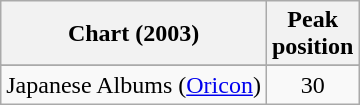<table class="wikitable">
<tr>
<th>Chart (2003)</th>
<th>Peak<br>position</th>
</tr>
<tr>
</tr>
<tr>
</tr>
<tr>
<td>Japanese Albums (<a href='#'>Oricon</a>)</td>
<td align=center>30</td>
</tr>
</table>
